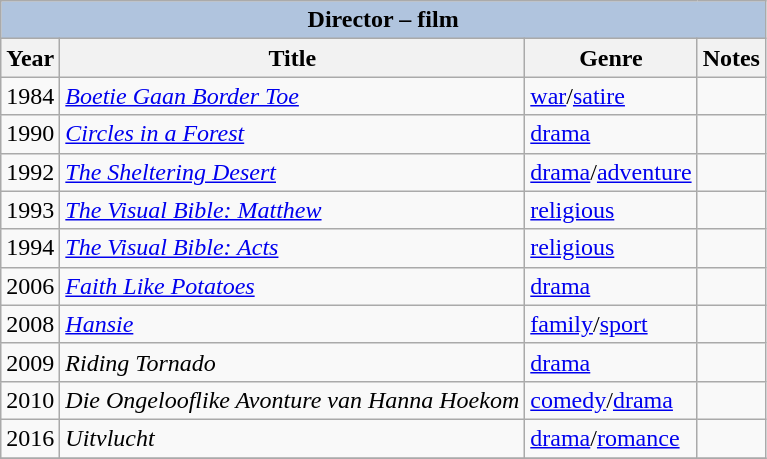<table class="wikitable">
<tr>
<th colspan="4" style="background: LightSteelBlue;">Director – film</th>
</tr>
<tr>
<th>Year</th>
<th>Title</th>
<th>Genre</th>
<th>Notes</th>
</tr>
<tr>
<td>1984</td>
<td><em><a href='#'>Boetie Gaan Border Toe</a></em></td>
<td><a href='#'>war</a>/<a href='#'>satire</a></td>
<td></td>
</tr>
<tr>
<td>1990</td>
<td><em><a href='#'>Circles in a Forest</a></em></td>
<td><a href='#'>drama</a></td>
<td></td>
</tr>
<tr>
<td>1992</td>
<td><em><a href='#'>The Sheltering Desert</a></em></td>
<td><a href='#'>drama</a>/<a href='#'>adventure</a></td>
<td></td>
</tr>
<tr>
<td>1993</td>
<td><em><a href='#'>The Visual Bible: Matthew</a></em></td>
<td><a href='#'>religious</a></td>
<td></td>
</tr>
<tr>
<td>1994</td>
<td><em><a href='#'>The Visual Bible: Acts</a></em></td>
<td><a href='#'>religious</a></td>
<td></td>
</tr>
<tr>
<td>2006</td>
<td><em><a href='#'>Faith Like Potatoes</a></em></td>
<td><a href='#'>drama</a></td>
<td></td>
</tr>
<tr>
<td>2008</td>
<td><em><a href='#'>Hansie</a></em></td>
<td><a href='#'>family</a>/<a href='#'>sport</a></td>
<td></td>
</tr>
<tr>
<td>2009</td>
<td><em>Riding Tornado</em></td>
<td><a href='#'>drama</a></td>
<td></td>
</tr>
<tr>
<td>2010</td>
<td><em>Die Ongelooflike Avonture van Hanna Hoekom</em></td>
<td><a href='#'>comedy</a>/<a href='#'>drama</a></td>
<td></td>
</tr>
<tr>
<td>2016</td>
<td><em>Uitvlucht</em></td>
<td><a href='#'>drama</a>/<a href='#'>romance</a></td>
<td></td>
</tr>
<tr>
</tr>
</table>
